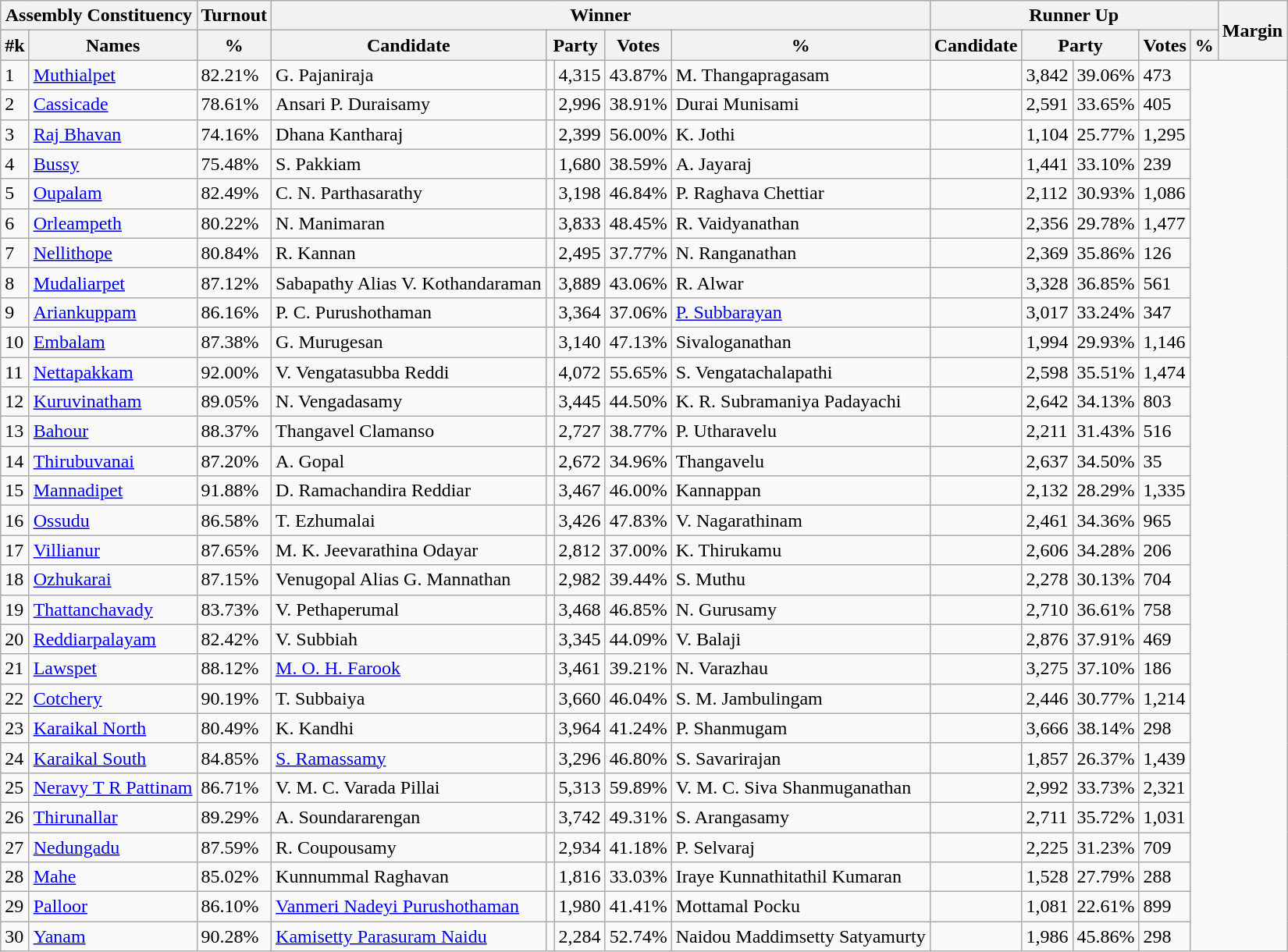<table class="wikitable sortable">
<tr>
<th colspan="2">Assembly Constituency</th>
<th>Turnout</th>
<th colspan="5">Winner</th>
<th colspan="5">Runner Up</th>
<th rowspan="2" data-sort-type=number>Margin</th>
</tr>
<tr>
<th>#k</th>
<th>Names</th>
<th>%</th>
<th>Candidate</th>
<th colspan="2">Party</th>
<th data-sort-type=number>Votes</th>
<th>%</th>
<th>Candidate</th>
<th colspan="2">Party</th>
<th data-sort-type=number>Votes</th>
<th>%</th>
</tr>
<tr>
<td>1</td>
<td><a href='#'>Muthialpet</a></td>
<td>82.21%</td>
<td>G. Pajaniraja</td>
<td></td>
<td>4,315</td>
<td>43.87%</td>
<td>M. Thangapragasam</td>
<td></td>
<td>3,842</td>
<td>39.06%</td>
<td>473</td>
</tr>
<tr>
<td>2</td>
<td><a href='#'>Cassicade</a></td>
<td>78.61%</td>
<td>Ansari P. Duraisamy</td>
<td></td>
<td>2,996</td>
<td>38.91%</td>
<td>Durai Munisami</td>
<td></td>
<td>2,591</td>
<td>33.65%</td>
<td>405</td>
</tr>
<tr>
<td>3</td>
<td><a href='#'>Raj Bhavan</a></td>
<td>74.16%</td>
<td>Dhana Kantharaj</td>
<td></td>
<td>2,399</td>
<td>56.00%</td>
<td>K. Jothi</td>
<td></td>
<td>1,104</td>
<td>25.77%</td>
<td>1,295</td>
</tr>
<tr>
<td>4</td>
<td><a href='#'>Bussy</a></td>
<td>75.48%</td>
<td>S. Pakkiam</td>
<td></td>
<td>1,680</td>
<td>38.59%</td>
<td>A. Jayaraj</td>
<td></td>
<td>1,441</td>
<td>33.10%</td>
<td>239</td>
</tr>
<tr>
<td>5</td>
<td><a href='#'>Oupalam</a></td>
<td>82.49%</td>
<td>C. N. Parthasarathy</td>
<td></td>
<td>3,198</td>
<td>46.84%</td>
<td>P. Raghava Chettiar</td>
<td></td>
<td>2,112</td>
<td>30.93%</td>
<td>1,086</td>
</tr>
<tr>
<td>6</td>
<td><a href='#'>Orleampeth</a></td>
<td>80.22%</td>
<td>N. Manimaran</td>
<td></td>
<td>3,833</td>
<td>48.45%</td>
<td>R. Vaidyanathan</td>
<td></td>
<td>2,356</td>
<td>29.78%</td>
<td>1,477</td>
</tr>
<tr>
<td>7</td>
<td><a href='#'>Nellithope</a></td>
<td>80.84%</td>
<td>R. Kannan</td>
<td></td>
<td>2,495</td>
<td>37.77%</td>
<td>N. Ranganathan</td>
<td></td>
<td>2,369</td>
<td>35.86%</td>
<td>126</td>
</tr>
<tr>
<td>8</td>
<td><a href='#'>Mudaliarpet</a></td>
<td>87.12%</td>
<td>Sabapathy Alias V. Kothandaraman</td>
<td></td>
<td>3,889</td>
<td>43.06%</td>
<td>R. Alwar</td>
<td></td>
<td>3,328</td>
<td>36.85%</td>
<td>561</td>
</tr>
<tr>
<td>9</td>
<td><a href='#'>Ariankuppam</a></td>
<td>86.16%</td>
<td>P. C. Purushothaman</td>
<td></td>
<td>3,364</td>
<td>37.06%</td>
<td><a href='#'>P. Subbarayan</a></td>
<td></td>
<td>3,017</td>
<td>33.24%</td>
<td>347</td>
</tr>
<tr>
<td>10</td>
<td><a href='#'>Embalam</a></td>
<td>87.38%</td>
<td>G. Murugesan</td>
<td></td>
<td>3,140</td>
<td>47.13%</td>
<td>Sivaloganathan</td>
<td></td>
<td>1,994</td>
<td>29.93%</td>
<td>1,146</td>
</tr>
<tr>
<td>11</td>
<td><a href='#'>Nettapakkam</a></td>
<td>92.00%</td>
<td>V. Vengatasubba Reddi</td>
<td></td>
<td>4,072</td>
<td>55.65%</td>
<td>S. Vengatachalapathi</td>
<td></td>
<td>2,598</td>
<td>35.51%</td>
<td>1,474</td>
</tr>
<tr>
<td>12</td>
<td><a href='#'>Kuruvinatham</a></td>
<td>89.05%</td>
<td>N. Vengadasamy</td>
<td></td>
<td>3,445</td>
<td>44.50%</td>
<td>K. R. Subramaniya Padayachi</td>
<td></td>
<td>2,642</td>
<td>34.13%</td>
<td>803</td>
</tr>
<tr>
<td>13</td>
<td><a href='#'>Bahour</a></td>
<td>88.37%</td>
<td>Thangavel Clamanso</td>
<td></td>
<td>2,727</td>
<td>38.77%</td>
<td>P. Utharavelu</td>
<td></td>
<td>2,211</td>
<td>31.43%</td>
<td>516</td>
</tr>
<tr>
<td>14</td>
<td><a href='#'>Thirubuvanai</a></td>
<td>87.20%</td>
<td>A. Gopal</td>
<td></td>
<td>2,672</td>
<td>34.96%</td>
<td>Thangavelu</td>
<td></td>
<td>2,637</td>
<td>34.50%</td>
<td>35</td>
</tr>
<tr>
<td>15</td>
<td><a href='#'>Mannadipet</a></td>
<td>91.88%</td>
<td>D. Ramachandira Reddiar</td>
<td></td>
<td>3,467</td>
<td>46.00%</td>
<td>Kannappan</td>
<td></td>
<td>2,132</td>
<td>28.29%</td>
<td>1,335</td>
</tr>
<tr>
<td>16</td>
<td><a href='#'>Ossudu</a></td>
<td>86.58%</td>
<td>T. Ezhumalai</td>
<td></td>
<td>3,426</td>
<td>47.83%</td>
<td>V. Nagarathinam</td>
<td></td>
<td>2,461</td>
<td>34.36%</td>
<td>965</td>
</tr>
<tr>
<td>17</td>
<td><a href='#'>Villianur</a></td>
<td>87.65%</td>
<td>M. K. Jeevarathina Odayar</td>
<td></td>
<td>2,812</td>
<td>37.00%</td>
<td>K. Thirukamu</td>
<td></td>
<td>2,606</td>
<td>34.28%</td>
<td>206</td>
</tr>
<tr>
<td>18</td>
<td><a href='#'>Ozhukarai</a></td>
<td>87.15%</td>
<td>Venugopal Alias G. Mannathan</td>
<td></td>
<td>2,982</td>
<td>39.44%</td>
<td>S. Muthu</td>
<td></td>
<td>2,278</td>
<td>30.13%</td>
<td>704</td>
</tr>
<tr>
<td>19</td>
<td><a href='#'>Thattanchavady</a></td>
<td>83.73%</td>
<td>V. Pethaperumal</td>
<td></td>
<td>3,468</td>
<td>46.85%</td>
<td>N. Gurusamy</td>
<td></td>
<td>2,710</td>
<td>36.61%</td>
<td>758</td>
</tr>
<tr>
<td>20</td>
<td><a href='#'>Reddiarpalayam</a></td>
<td>82.42%</td>
<td>V. Subbiah</td>
<td></td>
<td>3,345</td>
<td>44.09%</td>
<td>V. Balaji</td>
<td></td>
<td>2,876</td>
<td>37.91%</td>
<td>469</td>
</tr>
<tr>
<td>21</td>
<td><a href='#'>Lawspet</a></td>
<td>88.12%</td>
<td><a href='#'>M. O. H. Farook</a></td>
<td></td>
<td>3,461</td>
<td>39.21%</td>
<td>N. Varazhau</td>
<td></td>
<td>3,275</td>
<td>37.10%</td>
<td>186</td>
</tr>
<tr>
<td>22</td>
<td><a href='#'>Cotchery</a></td>
<td>90.19%</td>
<td>T. Subbaiya</td>
<td></td>
<td>3,660</td>
<td>46.04%</td>
<td>S. M. Jambulingam</td>
<td></td>
<td>2,446</td>
<td>30.77%</td>
<td>1,214</td>
</tr>
<tr>
<td>23</td>
<td><a href='#'>Karaikal North</a></td>
<td>80.49%</td>
<td>K. Kandhi</td>
<td></td>
<td>3,964</td>
<td>41.24%</td>
<td>P. Shanmugam</td>
<td></td>
<td>3,666</td>
<td>38.14%</td>
<td>298</td>
</tr>
<tr>
<td>24</td>
<td><a href='#'>Karaikal South</a></td>
<td>84.85%</td>
<td><a href='#'>S. Ramassamy</a></td>
<td></td>
<td>3,296</td>
<td>46.80%</td>
<td>S. Savarirajan</td>
<td></td>
<td>1,857</td>
<td>26.37%</td>
<td>1,439</td>
</tr>
<tr>
<td>25</td>
<td><a href='#'>Neravy T R Pattinam</a></td>
<td>86.71%</td>
<td>V. M. C. Varada Pillai</td>
<td></td>
<td>5,313</td>
<td>59.89%</td>
<td>V. M. C. Siva Shanmuganathan</td>
<td></td>
<td>2,992</td>
<td>33.73%</td>
<td>2,321</td>
</tr>
<tr>
<td>26</td>
<td><a href='#'>Thirunallar</a></td>
<td>89.29%</td>
<td>A. Soundararengan</td>
<td></td>
<td>3,742</td>
<td>49.31%</td>
<td>S. Arangasamy</td>
<td></td>
<td>2,711</td>
<td>35.72%</td>
<td>1,031</td>
</tr>
<tr>
<td>27</td>
<td><a href='#'>Nedungadu</a></td>
<td>87.59%</td>
<td>R. Coupousamy</td>
<td></td>
<td>2,934</td>
<td>41.18%</td>
<td>P. Selvaraj</td>
<td></td>
<td>2,225</td>
<td>31.23%</td>
<td>709</td>
</tr>
<tr>
<td>28</td>
<td><a href='#'>Mahe</a></td>
<td>85.02%</td>
<td>Kunnummal Raghavan</td>
<td></td>
<td>1,816</td>
<td>33.03%</td>
<td>Iraye Kunnathitathil Kumaran</td>
<td></td>
<td>1,528</td>
<td>27.79%</td>
<td>288</td>
</tr>
<tr>
<td>29</td>
<td><a href='#'>Palloor</a></td>
<td>86.10%</td>
<td><a href='#'>Vanmeri Nadeyi Purushothaman</a></td>
<td></td>
<td>1,980</td>
<td>41.41%</td>
<td>Mottamal Pocku</td>
<td></td>
<td>1,081</td>
<td>22.61%</td>
<td>899</td>
</tr>
<tr>
<td>30</td>
<td><a href='#'>Yanam</a></td>
<td>90.28%</td>
<td><a href='#'>Kamisetty Parasuram Naidu</a></td>
<td></td>
<td>2,284</td>
<td>52.74%</td>
<td>Naidou Maddimsetty Satyamurty</td>
<td></td>
<td>1,986</td>
<td>45.86%</td>
<td>298</td>
</tr>
</table>
